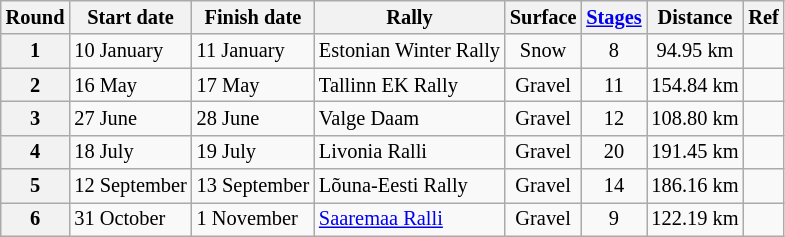<table class="wikitable" style="font-size: 85%">
<tr>
<th>Round</th>
<th>Start date</th>
<th>Finish date</th>
<th>Rally</th>
<th>Surface</th>
<th><a href='#'>Stages</a></th>
<th>Distance</th>
<th>Ref</th>
</tr>
<tr>
<th>1</th>
<td>10 January</td>
<td>11 January</td>
<td> Estonian Winter Rally</td>
<td align="center">Snow</td>
<td align="center">8</td>
<td align="center">94.95 km</td>
<td></td>
</tr>
<tr>
<th>2</th>
<td>16 May</td>
<td>17 May</td>
<td nowrap=""> Tallinn EK Rally</td>
<td align="center">Gravel</td>
<td align="center">11</td>
<td align="center">154.84 km</td>
<td></td>
</tr>
<tr>
<th>3</th>
<td>27 June</td>
<td>28 June</td>
<td> Valge Daam</td>
<td align="center">Gravel</td>
<td align="center">12</td>
<td align="center">108.80 km</td>
<td></td>
</tr>
<tr>
<th>4</th>
<td>18 July</td>
<td>19 July</td>
<td> Livonia Ralli</td>
<td align="center">Gravel</td>
<td align="center">20</td>
<td align="center">191.45 km</td>
<td></td>
</tr>
<tr>
<th>5</th>
<td>12 September</td>
<td>13 September</td>
<td> Lõuna-Eesti Rally</td>
<td align="center">Gravel</td>
<td align="center">14</td>
<td align="center">186.16 km</td>
<td></td>
</tr>
<tr>
<th>6</th>
<td>31 October</td>
<td>1 November</td>
<td> <a href='#'>Saaremaa Ralli</a></td>
<td align="center">Gravel</td>
<td align="center">9</td>
<td align="center">122.19 km</td>
<td></td>
</tr>
</table>
